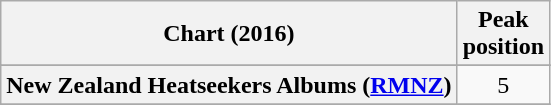<table class="wikitable sortable plainrowheaders" style="text-align:center">
<tr>
<th scope="col">Chart (2016)</th>
<th scope="col">Peak<br>position</th>
</tr>
<tr>
</tr>
<tr>
</tr>
<tr>
<th scope="row">New Zealand Heatseekers Albums (<a href='#'>RMNZ</a>)</th>
<td>5</td>
</tr>
<tr>
</tr>
</table>
